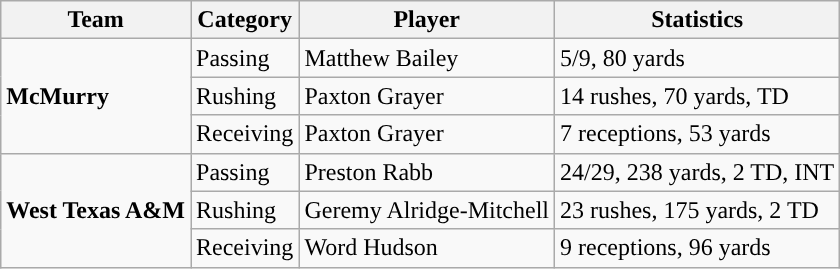<table class="wikitable" style="float: left;">
<tr>
<th>Team</th>
<th>Category</th>
<th>Player</th>
<th>Statistics</th>
</tr>
<tr>
<td rowspan=3><strong>McMurry</strong></td>
<td>Passing</td>
<td>Matthew Bailey</td>
<td>5/9, 80 yards</td>
</tr>
<tr>
<td>Rushing</td>
<td>Paxton Grayer</td>
<td>14 rushes, 70 yards, TD</td>
</tr>
<tr>
<td>Receiving</td>
<td>Paxton Grayer</td>
<td>7 receptions, 53 yards</td>
</tr>
<tr>
<td rowspan=3><strong>West Texas A&M</strong></td>
<td>Passing</td>
<td>Preston Rabb</td>
<td>24/29, 238 yards, 2 TD, INT</td>
</tr>
<tr>
<td>Rushing</td>
<td>Geremy Alridge-Mitchell</td>
<td>23 rushes, 175 yards, 2 TD</td>
</tr>
<tr>
<td>Receiving</td>
<td>Word Hudson</td>
<td>9 receptions, 96 yards</td>
</tr>
</table>
